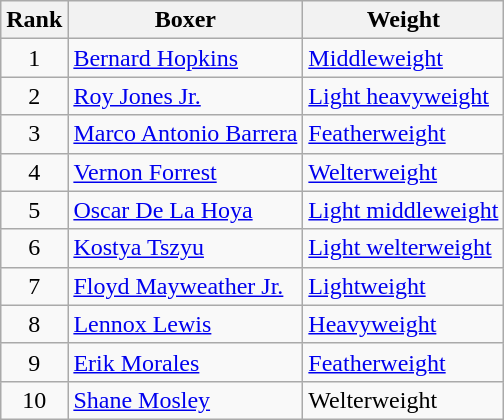<table class="wikitable ">
<tr>
<th>Rank</th>
<th>Boxer</th>
<th>Weight</th>
</tr>
<tr>
<td align=center>1</td>
<td><a href='#'>Bernard Hopkins</a></td>
<td><a href='#'>Middleweight</a></td>
</tr>
<tr>
<td align=center>2</td>
<td><a href='#'>Roy Jones Jr.</a></td>
<td><a href='#'>Light heavyweight</a></td>
</tr>
<tr>
<td align=center>3</td>
<td><a href='#'>Marco Antonio Barrera</a></td>
<td><a href='#'>Featherweight</a></td>
</tr>
<tr>
<td align=center>4</td>
<td><a href='#'>Vernon Forrest</a></td>
<td><a href='#'>Welterweight</a></td>
</tr>
<tr>
<td align=center>5</td>
<td><a href='#'>Oscar De La Hoya</a></td>
<td><a href='#'>Light middleweight</a></td>
</tr>
<tr>
<td align=center>6</td>
<td><a href='#'>Kostya Tszyu</a></td>
<td><a href='#'>Light welterweight</a></td>
</tr>
<tr>
<td align=center>7</td>
<td><a href='#'>Floyd Mayweather Jr.</a></td>
<td><a href='#'>Lightweight</a></td>
</tr>
<tr>
<td align=center>8</td>
<td><a href='#'>Lennox Lewis</a></td>
<td><a href='#'>Heavyweight</a></td>
</tr>
<tr>
<td align=center>9</td>
<td><a href='#'>Erik Morales</a></td>
<td><a href='#'>Featherweight</a></td>
</tr>
<tr>
<td align=center>10</td>
<td><a href='#'>Shane Mosley</a></td>
<td>Welterweight</td>
</tr>
</table>
